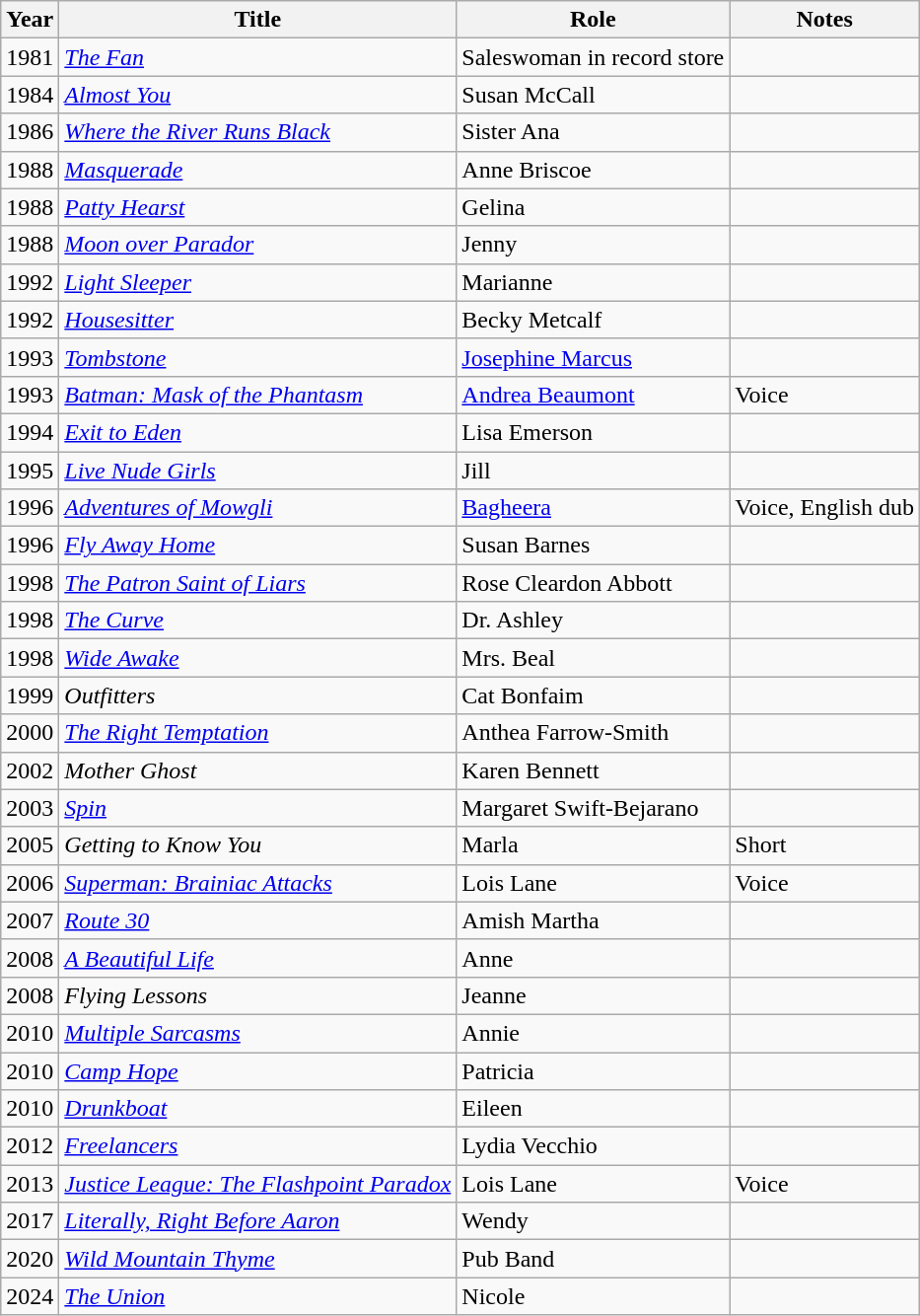<table class="wikitable sortable">
<tr>
<th>Year</th>
<th>Title</th>
<th>Role</th>
<th class="unsortable">Notes</th>
</tr>
<tr>
<td>1981</td>
<td><em><a href='#'>The Fan</a></em></td>
<td>Saleswoman in record store</td>
<td></td>
</tr>
<tr>
<td>1984</td>
<td><em><a href='#'>Almost You</a></em></td>
<td>Susan McCall</td>
<td></td>
</tr>
<tr>
<td>1986</td>
<td><em><a href='#'>Where the River Runs Black</a></em></td>
<td>Sister Ana</td>
<td></td>
</tr>
<tr>
<td>1988</td>
<td><em><a href='#'>Masquerade</a></em></td>
<td>Anne Briscoe</td>
<td></td>
</tr>
<tr>
<td>1988</td>
<td><em><a href='#'>Patty Hearst</a></em></td>
<td>Gelina</td>
<td></td>
</tr>
<tr>
<td>1988</td>
<td><em><a href='#'>Moon over Parador</a></em></td>
<td>Jenny</td>
<td></td>
</tr>
<tr>
<td>1992</td>
<td><em><a href='#'>Light Sleeper</a></em></td>
<td>Marianne</td>
<td></td>
</tr>
<tr>
<td>1992</td>
<td><em><a href='#'>Housesitter</a></em></td>
<td>Becky Metcalf</td>
<td></td>
</tr>
<tr>
<td>1993</td>
<td><em><a href='#'>Tombstone</a></em></td>
<td><a href='#'>Josephine Marcus</a></td>
<td></td>
</tr>
<tr>
<td>1993</td>
<td><em><a href='#'>Batman: Mask of the Phantasm</a></em></td>
<td><a href='#'>Andrea Beaumont</a></td>
<td>Voice</td>
</tr>
<tr>
<td>1994</td>
<td><em><a href='#'>Exit to Eden</a></em></td>
<td>Lisa Emerson</td>
<td></td>
</tr>
<tr>
<td>1995</td>
<td><em><a href='#'>Live Nude Girls</a></em></td>
<td>Jill</td>
<td></td>
</tr>
<tr>
<td>1996</td>
<td><em><a href='#'>Adventures of Mowgli</a></em></td>
<td><a href='#'>Bagheera</a></td>
<td>Voice, English dub</td>
</tr>
<tr>
<td>1996</td>
<td><em><a href='#'>Fly Away Home</a></em></td>
<td>Susan Barnes</td>
<td></td>
</tr>
<tr>
<td>1998</td>
<td><em><a href='#'>The Patron Saint of Liars</a></em></td>
<td>Rose Cleardon Abbott</td>
<td></td>
</tr>
<tr>
<td>1998</td>
<td><em><a href='#'>The Curve</a></em></td>
<td>Dr. Ashley</td>
<td></td>
</tr>
<tr>
<td>1998</td>
<td><em><a href='#'>Wide Awake</a></em></td>
<td>Mrs. Beal</td>
<td></td>
</tr>
<tr>
<td>1999</td>
<td><em>Outfitters</em></td>
<td>Cat Bonfaim</td>
<td></td>
</tr>
<tr>
<td>2000</td>
<td><em><a href='#'>The Right Temptation</a></em></td>
<td>Anthea Farrow-Smith</td>
<td></td>
</tr>
<tr>
<td>2002</td>
<td><em>Mother Ghost</em></td>
<td>Karen Bennett</td>
<td></td>
</tr>
<tr>
<td>2003</td>
<td><em><a href='#'>Spin</a></em></td>
<td>Margaret Swift-Bejarano</td>
<td></td>
</tr>
<tr>
<td>2005</td>
<td><em>Getting to Know You</em></td>
<td>Marla</td>
<td>Short</td>
</tr>
<tr>
<td>2006</td>
<td><em><a href='#'>Superman: Brainiac Attacks</a></em></td>
<td>Lois Lane</td>
<td>Voice</td>
</tr>
<tr>
<td>2007</td>
<td><em><a href='#'>Route 30</a></em></td>
<td>Amish Martha</td>
<td></td>
</tr>
<tr>
<td>2008</td>
<td><em><a href='#'>A Beautiful Life</a></em></td>
<td>Anne</td>
<td></td>
</tr>
<tr>
<td>2008</td>
<td><em>Flying Lessons</em></td>
<td>Jeanne</td>
<td></td>
</tr>
<tr>
<td>2010</td>
<td><em><a href='#'>Multiple Sarcasms</a></em></td>
<td>Annie</td>
<td></td>
</tr>
<tr>
<td>2010</td>
<td><em><a href='#'>Camp Hope</a></em></td>
<td>Patricia</td>
<td></td>
</tr>
<tr>
<td>2010</td>
<td><em><a href='#'>Drunkboat</a></em></td>
<td>Eileen</td>
<td></td>
</tr>
<tr>
<td>2012</td>
<td><em><a href='#'>Freelancers</a></em></td>
<td>Lydia Vecchio</td>
<td></td>
</tr>
<tr>
<td>2013</td>
<td><em><a href='#'>Justice League: The Flashpoint Paradox</a></em></td>
<td>Lois Lane</td>
<td>Voice</td>
</tr>
<tr>
<td>2017</td>
<td><em><a href='#'>Literally, Right Before Aaron</a></em></td>
<td>Wendy</td>
<td></td>
</tr>
<tr>
<td>2020</td>
<td><em><a href='#'> Wild Mountain Thyme</a></em></td>
<td>Pub Band</td>
<td></td>
</tr>
<tr>
<td>2024</td>
<td><em><a href='#'>The Union</a></em></td>
<td>Nicole</td>
<td></td>
</tr>
</table>
